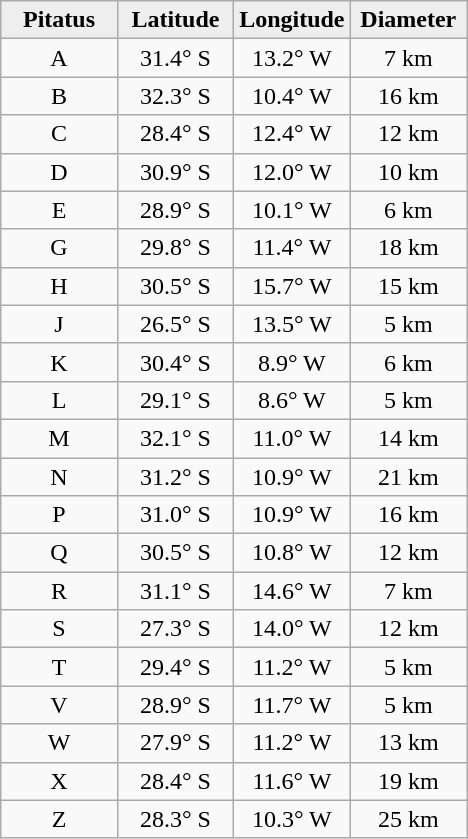<table class="wikitable">
<tr>
<th width="25%" style="background:#eeeeee;">Pitatus</th>
<th width="25%" style="background:#eeeeee;">Latitude</th>
<th width="25%" style="background:#eeeeee;">Longitude</th>
<th width="25%" style="background:#eeeeee;">Diameter</th>
</tr>
<tr>
<td align="center">A</td>
<td align="center">31.4° S</td>
<td align="center">13.2° W</td>
<td align="center">7 km</td>
</tr>
<tr>
<td align="center">B</td>
<td align="center">32.3° S</td>
<td align="center">10.4° W</td>
<td align="center">16 km</td>
</tr>
<tr>
<td align="center">C</td>
<td align="center">28.4° S</td>
<td align="center">12.4° W</td>
<td align="center">12 km</td>
</tr>
<tr>
<td align="center">D</td>
<td align="center">30.9° S</td>
<td align="center">12.0° W</td>
<td align="center">10 km</td>
</tr>
<tr>
<td align="center">E</td>
<td align="center">28.9° S</td>
<td align="center">10.1° W</td>
<td align="center">6 km</td>
</tr>
<tr>
<td align="center">G</td>
<td align="center">29.8° S</td>
<td align="center">11.4° W</td>
<td align="center">18 km</td>
</tr>
<tr>
<td align="center">H</td>
<td align="center">30.5° S</td>
<td align="center">15.7° W</td>
<td align="center">15 km</td>
</tr>
<tr>
<td align="center">J</td>
<td align="center">26.5° S</td>
<td align="center">13.5° W</td>
<td align="center">5 km</td>
</tr>
<tr>
<td align="center">K</td>
<td align="center">30.4° S</td>
<td align="center">8.9° W</td>
<td align="center">6 km</td>
</tr>
<tr>
<td align="center">L</td>
<td align="center">29.1° S</td>
<td align="center">8.6° W</td>
<td align="center">5 km</td>
</tr>
<tr>
<td align="center">M</td>
<td align="center">32.1° S</td>
<td align="center">11.0° W</td>
<td align="center">14 km</td>
</tr>
<tr>
<td align="center">N</td>
<td align="center">31.2° S</td>
<td align="center">10.9° W</td>
<td align="center">21 km</td>
</tr>
<tr>
<td align="center">P</td>
<td align="center">31.0° S</td>
<td align="center">10.9° W</td>
<td align="center">16 km</td>
</tr>
<tr>
<td align="center">Q</td>
<td align="center">30.5° S</td>
<td align="center">10.8° W</td>
<td align="center">12 km</td>
</tr>
<tr>
<td align="center">R</td>
<td align="center">31.1° S</td>
<td align="center">14.6° W</td>
<td align="center">7 km</td>
</tr>
<tr>
<td align="center">S</td>
<td align="center">27.3° S</td>
<td align="center">14.0° W</td>
<td align="center">12 km</td>
</tr>
<tr>
<td align="center">T</td>
<td align="center">29.4° S</td>
<td align="center">11.2° W</td>
<td align="center">5 km</td>
</tr>
<tr>
<td align="center">V</td>
<td align="center">28.9° S</td>
<td align="center">11.7° W</td>
<td align="center">5 km</td>
</tr>
<tr>
<td align="center">W</td>
<td align="center">27.9° S</td>
<td align="center">11.2° W</td>
<td align="center">13 km</td>
</tr>
<tr>
<td align="center">X</td>
<td align="center">28.4° S</td>
<td align="center">11.6° W</td>
<td align="center">19 km</td>
</tr>
<tr>
<td align="center">Z</td>
<td align="center">28.3° S</td>
<td align="center">10.3° W</td>
<td align="center">25 km</td>
</tr>
</table>
